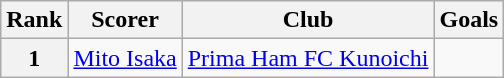<table class="wikitable">
<tr>
<th>Rank</th>
<th>Scorer</th>
<th>Club</th>
<th>Goals</th>
</tr>
<tr>
<th>1</th>
<td> <a href='#'>Mito Isaka</a></td>
<td><a href='#'>Prima Ham FC Kunoichi</a></td>
<td></td>
</tr>
</table>
